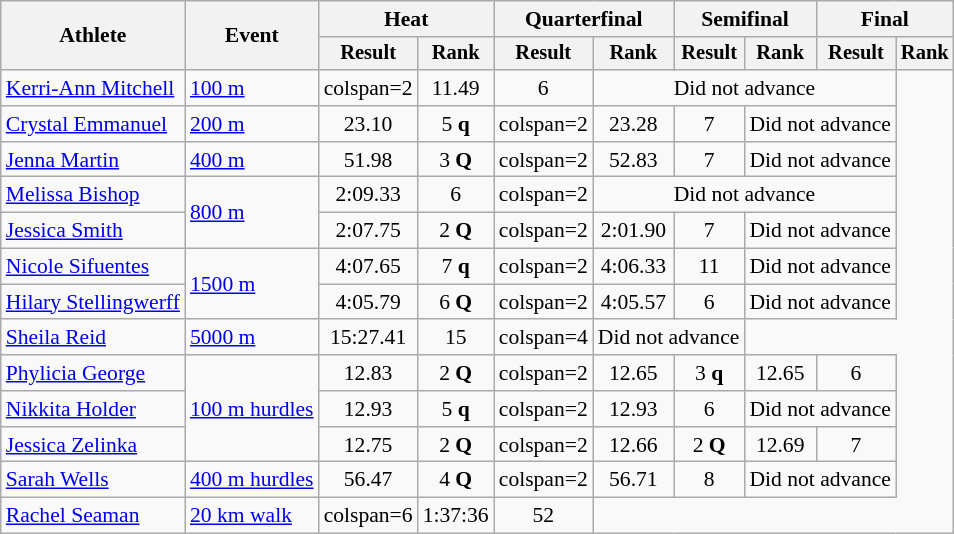<table class="wikitable" style="font-size:90%">
<tr>
<th rowspan="2">Athlete</th>
<th rowspan="2">Event</th>
<th colspan="2">Heat</th>
<th colspan="2">Quarterfinal</th>
<th colspan="2">Semifinal</th>
<th colspan="2">Final</th>
</tr>
<tr style="font-size:95%">
<th>Result</th>
<th>Rank</th>
<th>Result</th>
<th>Rank</th>
<th>Result</th>
<th>Rank</th>
<th>Result</th>
<th>Rank</th>
</tr>
<tr align=center>
<td align=left><a href='#'>Kerri-Ann Mitchell</a></td>
<td align=left><a href='#'>100 m</a></td>
<td>colspan=2 </td>
<td>11.49</td>
<td>6</td>
<td colspan=4>Did not advance</td>
</tr>
<tr align=center>
<td align=left><a href='#'>Crystal Emmanuel</a></td>
<td align=left><a href='#'>200 m</a></td>
<td>23.10</td>
<td>5 <strong>q</strong></td>
<td>colspan=2 </td>
<td>23.28</td>
<td>7</td>
<td colspan=2>Did not advance</td>
</tr>
<tr align=center>
<td align=left><a href='#'>Jenna Martin</a></td>
<td align=left><a href='#'>400 m</a></td>
<td>51.98</td>
<td>3 <strong>Q</strong></td>
<td>colspan=2 </td>
<td>52.83</td>
<td>7</td>
<td colspan=2>Did not advance</td>
</tr>
<tr align=center>
<td align=left><a href='#'>Melissa Bishop</a></td>
<td align=left rowspan=2><a href='#'>800 m</a></td>
<td>2:09.33</td>
<td>6</td>
<td>colspan=2 </td>
<td colspan=4>Did not advance</td>
</tr>
<tr align=center>
<td align=left><a href='#'>Jessica Smith</a></td>
<td>2:07.75</td>
<td>2 <strong>Q</strong></td>
<td>colspan=2 </td>
<td>2:01.90</td>
<td>7</td>
<td colspan=2>Did not advance</td>
</tr>
<tr align=center>
<td align=left><a href='#'>Nicole Sifuentes</a></td>
<td align=left rowspan=2><a href='#'>1500 m</a></td>
<td>4:07.65</td>
<td>7 <strong>q</strong></td>
<td>colspan=2 </td>
<td>4:06.33</td>
<td>11</td>
<td colspan=2>Did not advance</td>
</tr>
<tr align=center>
<td align=left><a href='#'>Hilary Stellingwerff</a></td>
<td>4:05.79</td>
<td>6 <strong>Q</strong></td>
<td>colspan=2 </td>
<td>4:05.57</td>
<td>6</td>
<td colspan=2>Did not advance</td>
</tr>
<tr align=center>
<td align=left><a href='#'>Sheila Reid</a></td>
<td align=left><a href='#'>5000 m</a></td>
<td>15:27.41</td>
<td>15</td>
<td>colspan=4 </td>
<td colspan=2>Did not advance</td>
</tr>
<tr align=center>
<td align=left><a href='#'>Phylicia George</a></td>
<td align=left rowspan=3><a href='#'>100 m hurdles</a></td>
<td>12.83</td>
<td>2 <strong>Q</strong></td>
<td>colspan=2 </td>
<td>12.65</td>
<td>3 <strong>q</strong></td>
<td>12.65</td>
<td>6</td>
</tr>
<tr align=center>
<td align=left><a href='#'>Nikkita Holder</a></td>
<td>12.93</td>
<td>5 <strong>q</strong></td>
<td>colspan=2 </td>
<td>12.93</td>
<td>6</td>
<td colspan=2>Did not advance</td>
</tr>
<tr align=center>
<td align=left><a href='#'>Jessica Zelinka</a></td>
<td>12.75</td>
<td>2 <strong>Q</strong></td>
<td>colspan=2 </td>
<td>12.66</td>
<td>2 <strong>Q</strong></td>
<td>12.69</td>
<td>7</td>
</tr>
<tr align=center>
<td align=left><a href='#'>Sarah Wells</a></td>
<td align=left><a href='#'>400 m hurdles</a></td>
<td>56.47</td>
<td>4 <strong>Q</strong></td>
<td>colspan=2 </td>
<td>56.71</td>
<td>8</td>
<td colspan=2>Did not advance</td>
</tr>
<tr align=center>
<td align=left><a href='#'>Rachel Seaman</a></td>
<td align=left><a href='#'>20 km walk</a></td>
<td>colspan=6 </td>
<td>1:37:36</td>
<td>52</td>
</tr>
</table>
